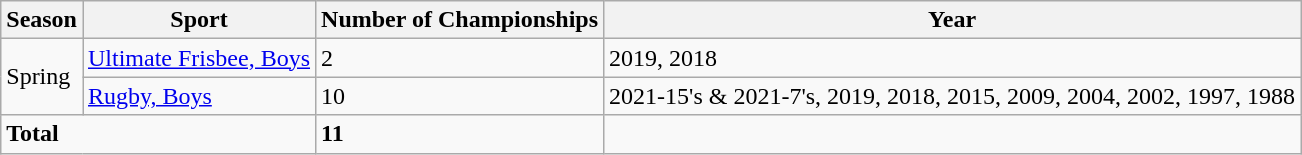<table class="wikitable">
<tr>
<th>Season</th>
<th>Sport</th>
<th>Number of Championships</th>
<th>Year</th>
</tr>
<tr>
<td rowspan="2">Spring</td>
<td><a href='#'>Ultimate Frisbee, Boys</a></td>
<td>2</td>
<td>2019, 2018</td>
</tr>
<tr>
<td><a href='#'>Rugby, Boys</a></td>
<td>10</td>
<td>2021-15's & 2021-7's, 2019, 2018, 2015, 2009, 2004, 2002, 1997, 1988</td>
</tr>
<tr>
<td colspan="2"><strong>Total</strong></td>
<td><strong>11</strong></td>
<td></td>
</tr>
</table>
